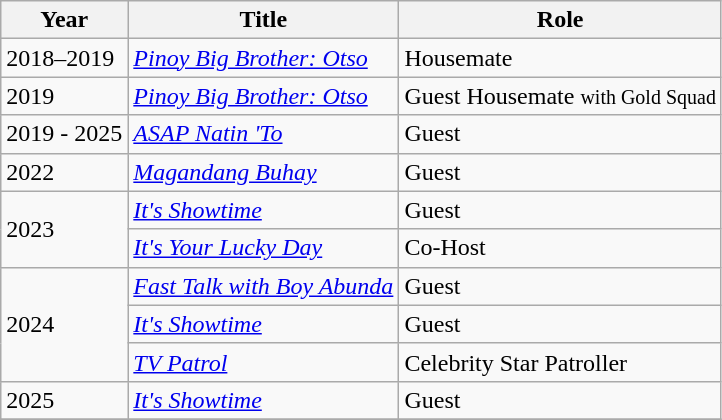<table class="wikitable sortable">
<tr>
<th>Year</th>
<th>Title</th>
<th>Role</th>
</tr>
<tr>
<td>2018–2019</td>
<td><em><a href='#'>Pinoy Big Brother: Otso</a></em></td>
<td>Housemate</td>
</tr>
<tr>
<td>2019</td>
<td><em><a href='#'>Pinoy Big Brother: Otso</a></em></td>
<td>Guest Housemate <small>with Gold Squad</small></td>
</tr>
<tr>
<td>2019 - 2025</td>
<td><em><a href='#'>ASAP Natin 'To</a></em></td>
<td>Guest</td>
</tr>
<tr>
<td rowspan="1">2022</td>
<td><em><a href='#'>Magandang Buhay</a></em></td>
<td>Guest</td>
</tr>
<tr>
<td rowspan="2">2023</td>
<td><em><a href='#'>It's Showtime</a></em></td>
<td>Guest</td>
</tr>
<tr>
<td><em><a href='#'>It's Your Lucky Day</a></em></td>
<td>Co-Host</td>
</tr>
<tr>
<td rowspan="3">2024</td>
<td><em><a href='#'>Fast Talk with Boy Abunda</a></em></td>
<td>Guest</td>
</tr>
<tr>
<td><em><a href='#'>It's Showtime</a></em></td>
<td>Guest</td>
</tr>
<tr>
<td><em><a href='#'>TV Patrol</a></em></td>
<td>Celebrity Star Patroller</td>
</tr>
<tr>
<td>2025</td>
<td><em><a href='#'>It's Showtime</a></em></td>
<td>Guest</td>
</tr>
<tr>
</tr>
</table>
